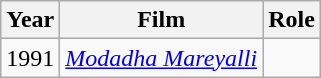<table class="wikitable">
<tr>
<th>Year</th>
<th>Film</th>
<th>Role</th>
</tr>
<tr>
<td>1991</td>
<td><a href='#'><em>Modadha Mareyalli</em></a></td>
<td></td>
</tr>
</table>
